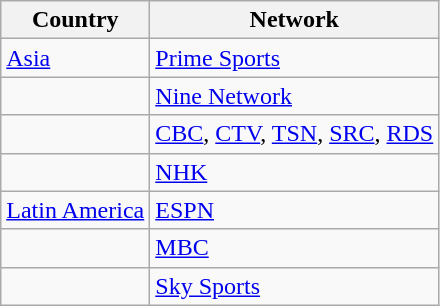<table class="wikitable">
<tr>
<th>Country</th>
<th>Network</th>
</tr>
<tr>
<td><a href='#'>Asia</a></td>
<td><a href='#'>Prime Sports</a></td>
</tr>
<tr>
<td></td>
<td><a href='#'>Nine Network</a></td>
</tr>
<tr>
<td></td>
<td><a href='#'>CBC</a>, <a href='#'>CTV</a>, <a href='#'>TSN</a>, <a href='#'>SRC</a>, <a href='#'>RDS</a></td>
</tr>
<tr>
<td></td>
<td><a href='#'>NHK</a></td>
</tr>
<tr>
<td><a href='#'>Latin America</a></td>
<td><a href='#'>ESPN</a></td>
</tr>
<tr>
<td></td>
<td><a href='#'>MBC</a></td>
</tr>
<tr>
<td></td>
<td><a href='#'>Sky Sports</a></td>
</tr>
</table>
